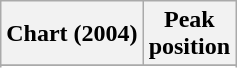<table class="wikitable sortable plainrowheaders" style="text-align:center">
<tr>
<th scope="col">Chart (2004)</th>
<th scope="col">Peak<br> position</th>
</tr>
<tr>
</tr>
<tr>
</tr>
<tr>
</tr>
<tr>
</tr>
<tr>
</tr>
</table>
